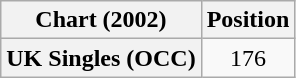<table class="wikitable plainrowheaders" style="text-align:center">
<tr>
<th scope="col">Chart (2002)</th>
<th scope="col">Position</th>
</tr>
<tr>
<th scope="row">UK Singles (OCC)</th>
<td>176</td>
</tr>
</table>
